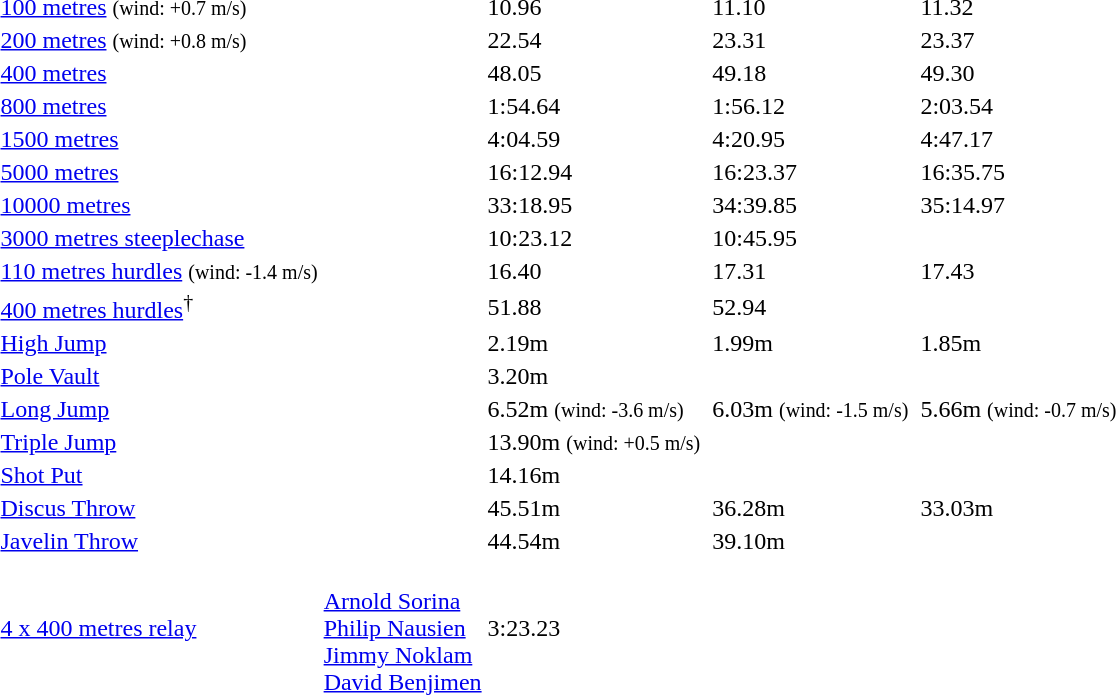<table>
<tr>
<td><a href='#'>100 metres</a> <small>(wind: +0.7 m/s)</small></td>
<td></td>
<td>10.96</td>
<td></td>
<td>11.10</td>
<td></td>
<td>11.32</td>
</tr>
<tr>
<td><a href='#'>200 metres</a> <small>(wind: +0.8 m/s)</small></td>
<td></td>
<td>22.54</td>
<td></td>
<td>23.31</td>
<td></td>
<td>23.37</td>
</tr>
<tr>
<td><a href='#'>400 metres</a></td>
<td></td>
<td>48.05</td>
<td></td>
<td>49.18</td>
<td></td>
<td>49.30</td>
</tr>
<tr>
<td><a href='#'>800 metres</a></td>
<td></td>
<td>1:54.64</td>
<td></td>
<td>1:56.12</td>
<td></td>
<td>2:03.54</td>
</tr>
<tr>
<td><a href='#'>1500 metres</a></td>
<td></td>
<td>4:04.59</td>
<td></td>
<td>4:20.95</td>
<td></td>
<td>4:47.17</td>
</tr>
<tr>
<td><a href='#'>5000 metres</a></td>
<td></td>
<td>16:12.94</td>
<td></td>
<td>16:23.37</td>
<td></td>
<td>16:35.75</td>
</tr>
<tr>
<td><a href='#'>10000 metres</a></td>
<td></td>
<td>33:18.95</td>
<td></td>
<td>34:39.85</td>
<td></td>
<td>35:14.97</td>
</tr>
<tr>
<td><a href='#'>3000 metres steeplechase</a></td>
<td></td>
<td>10:23.12</td>
<td></td>
<td>10:45.95</td>
<td></td>
<td></td>
</tr>
<tr>
<td><a href='#'>110 metres hurdles</a> <small>(wind: -1.4 m/s)</small></td>
<td></td>
<td>16.40</td>
<td></td>
<td>17.31</td>
<td></td>
<td>17.43</td>
</tr>
<tr>
<td><a href='#'>400 metres hurdles</a><sup>†</sup></td>
<td></td>
<td>51.88</td>
<td></td>
<td>52.94</td>
<td></td>
<td></td>
</tr>
<tr>
<td><a href='#'>High Jump</a></td>
<td></td>
<td>2.19m</td>
<td></td>
<td>1.99m</td>
<td></td>
<td>1.85m</td>
</tr>
<tr>
<td><a href='#'>Pole Vault</a></td>
<td></td>
<td>3.20m</td>
<td></td>
<td></td>
<td></td>
<td></td>
</tr>
<tr>
<td><a href='#'>Long Jump</a></td>
<td></td>
<td>6.52m <small>(wind: -3.6 m/s)</small></td>
<td></td>
<td>6.03m <small>(wind: -1.5 m/s)</small></td>
<td></td>
<td>5.66m <small>(wind: -0.7 m/s)</small></td>
</tr>
<tr>
<td><a href='#'>Triple Jump</a></td>
<td></td>
<td>13.90m <small>(wind: +0.5 m/s)</small></td>
<td></td>
<td></td>
<td></td>
<td></td>
</tr>
<tr>
<td><a href='#'>Shot Put</a></td>
<td></td>
<td>14.16m</td>
<td></td>
<td></td>
<td></td>
<td></td>
</tr>
<tr>
<td><a href='#'>Discus Throw</a></td>
<td></td>
<td>45.51m</td>
<td></td>
<td>36.28m</td>
<td></td>
<td>33.03m</td>
</tr>
<tr>
<td><a href='#'>Javelin Throw</a></td>
<td></td>
<td>44.54m</td>
<td></td>
<td>39.10m</td>
<td></td>
<td></td>
</tr>
<tr>
<td><a href='#'>4 x 400 metres relay</a></td>
<td> <br> <a href='#'>Arnold Sorina</a> <br> <a href='#'>Philip Nausien</a> <br> <a href='#'>Jimmy Noklam</a> <br> <a href='#'>David Benjimen</a></td>
<td>3:23.23</td>
<td></td>
<td></td>
<td></td>
<td></td>
</tr>
</table>
